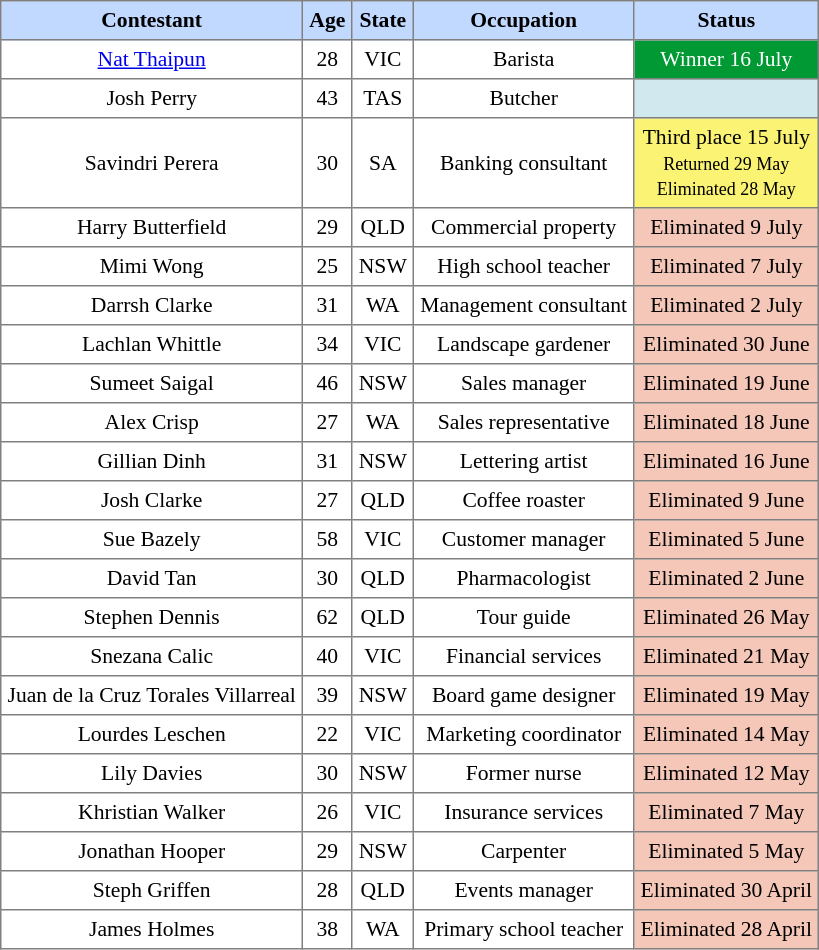<table class="sortable" border="1" cellpadding="4" cellspacing="0" style="text-align:center; font-size:90%; border-collapse:collapse;">
<tr style="background:#C1D8FF;">
<th>Contestant</th>
<th>Age</th>
<th>State</th>
<th>Occupation</th>
<th>Status</th>
</tr>
<tr>
<td><a href='#'>Nat Thaipun</a></td>
<td>28</td>
<td>VIC</td>
<td>Barista</td>
<td style="background:#093;color:white;">Winner 16 July</td>
</tr>
<tr>
<td>Josh Perry</td>
<td>43</td>
<td>TAS</td>
<td>Butcher</td>
<td style="background:#d1e8ef;"></td>
</tr>
<tr>
<td>Savindri Perera</td>
<td>30</td>
<td>SA</td>
<td>Banking consultant</td>
<td style="background:#fbf373;">Third place 15 July<br><small>Returned 29 May</small><br><small>Eliminated 28 May</small></td>
</tr>
<tr>
<td>Harry Butterfield</td>
<td>29</td>
<td>QLD</td>
<td>Commercial property</td>
<td style="background:#f4c7b8;">Eliminated 9 July</td>
</tr>
<tr>
<td>Mimi Wong</td>
<td>25</td>
<td>NSW</td>
<td>High school teacher</td>
<td style="background:#f4c7b8;">Eliminated 7 July</td>
</tr>
<tr>
<td>Darrsh Clarke</td>
<td>31</td>
<td>WA</td>
<td>Management consultant</td>
<td style="background:#f4c7b8;">Eliminated 2 July</td>
</tr>
<tr>
<td>Lachlan Whittle</td>
<td>34</td>
<td>VIC</td>
<td>Landscape gardener</td>
<td style="background:#f4c7b8;">Eliminated 30 June</td>
</tr>
<tr>
<td>Sumeet Saigal</td>
<td>46</td>
<td>NSW</td>
<td>Sales manager</td>
<td style="background:#f4c7b8;">Eliminated 19 June</td>
</tr>
<tr>
<td>Alex Crisp</td>
<td>27</td>
<td>WA</td>
<td>Sales representative</td>
<td style="background:#f4c7b8;">Eliminated 18 June</td>
</tr>
<tr>
<td>Gillian Dinh</td>
<td>31</td>
<td>NSW</td>
<td>Lettering artist</td>
<td style="background:#f4c7b8;">Eliminated 16 June</td>
</tr>
<tr>
<td>Josh Clarke</td>
<td>27</td>
<td>QLD</td>
<td>Coffee roaster</td>
<td style="background:#f4c7b8;">Eliminated 9 June</td>
</tr>
<tr>
<td>Sue Bazely</td>
<td>58</td>
<td>VIC</td>
<td>Customer manager</td>
<td style="background:#f4c7b8;">Eliminated 5 June</td>
</tr>
<tr>
<td>David Tan</td>
<td>30</td>
<td>QLD</td>
<td>Pharmacologist</td>
<td style="background:#f4c7b8;">Eliminated 2 June</td>
</tr>
<tr>
<td>Stephen Dennis</td>
<td>62</td>
<td>QLD</td>
<td>Tour guide</td>
<td style="background:#f4c7b8;">Eliminated 26 May</td>
</tr>
<tr>
<td>Snezana Calic</td>
<td>40</td>
<td>VIC</td>
<td>Financial services</td>
<td style="background:#f4c7b8;">Eliminated 21 May</td>
</tr>
<tr>
<td>Juan de la Cruz Torales Villarreal</td>
<td>39</td>
<td>NSW</td>
<td>Board game designer</td>
<td style="background:#f4c7b8;">Eliminated 19 May</td>
</tr>
<tr>
<td>Lourdes Leschen</td>
<td>22</td>
<td>VIC</td>
<td>Marketing coordinator</td>
<td style="background:#f4c7b8;">Eliminated 14 May</td>
</tr>
<tr>
<td>Lily Davies</td>
<td>30</td>
<td>NSW</td>
<td>Former nurse</td>
<td style="background:#f4c7b8;">Eliminated 12 May</td>
</tr>
<tr>
<td>Khristian Walker</td>
<td>26</td>
<td>VIC</td>
<td>Insurance services</td>
<td style="background:#f4c7b8;">Eliminated 7 May</td>
</tr>
<tr>
<td>Jonathan Hooper</td>
<td>29</td>
<td>NSW</td>
<td>Carpenter</td>
<td style="background:#f4c7b8;">Eliminated 5 May</td>
</tr>
<tr>
<td>Steph Griffen</td>
<td>28</td>
<td>QLD</td>
<td>Events manager</td>
<td style="background:#f4c7b8;">Eliminated 30 April</td>
</tr>
<tr>
<td>James Holmes</td>
<td>38</td>
<td>WA</td>
<td>Primary school teacher</td>
<td style="background:#f4c7b8;">Eliminated 28 April</td>
</tr>
</table>
